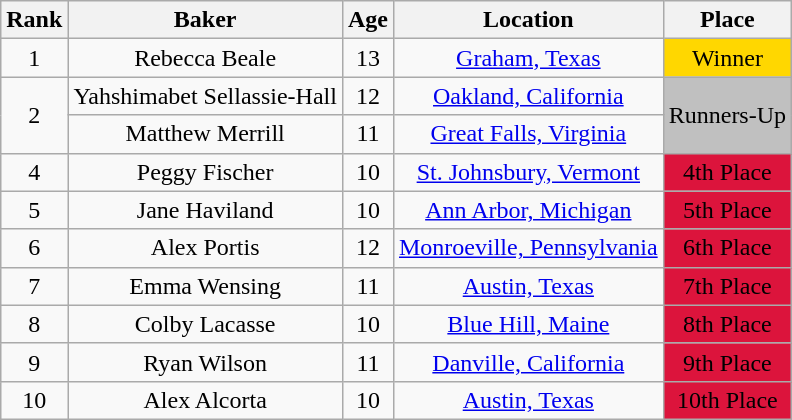<table class="wikitable" style="text-align:center;">
<tr>
<th>Rank</th>
<th>Baker</th>
<th>Age</th>
<th>Location</th>
<th>Place</th>
</tr>
<tr>
<td>1</td>
<td>Rebecca Beale</td>
<td>13</td>
<td><a href='#'>Graham, Texas</a></td>
<td style="background:gold;">Winner</td>
</tr>
<tr>
<td rowspan="2">2</td>
<td>Yahshimabet Sellassie-Hall</td>
<td>12</td>
<td><a href='#'>Oakland, California</a></td>
<td rowspan="2" style="background:silver;">Runners-Up</td>
</tr>
<tr>
<td>Matthew Merrill</td>
<td>11</td>
<td><a href='#'>Great Falls, Virginia</a></td>
</tr>
<tr>
<td>4</td>
<td>Peggy Fischer</td>
<td>10</td>
<td><a href='#'>St. Johnsbury, Vermont</a></td>
<td style="background:crimson;">4th Place</td>
</tr>
<tr>
<td>5</td>
<td>Jane Haviland</td>
<td>10</td>
<td><a href='#'>Ann Arbor, Michigan</a></td>
<td style="background:crimson;">5th Place</td>
</tr>
<tr>
<td>6</td>
<td>Alex Portis</td>
<td>12</td>
<td><a href='#'>Monroeville, Pennsylvania</a></td>
<td style="background:crimson;">6th Place</td>
</tr>
<tr>
<td>7</td>
<td>Emma Wensing</td>
<td>11</td>
<td><a href='#'>Austin, Texas</a></td>
<td style="background:crimson;">7th Place</td>
</tr>
<tr>
<td>8</td>
<td>Colby Lacasse</td>
<td>10</td>
<td><a href='#'>Blue Hill, Maine</a></td>
<td style="background:crimson;">8th Place</td>
</tr>
<tr>
<td>9</td>
<td>Ryan Wilson</td>
<td>11</td>
<td><a href='#'>Danville, California</a></td>
<td style="background:crimson;">9th Place</td>
</tr>
<tr>
<td>10</td>
<td>Alex Alcorta</td>
<td>10</td>
<td><a href='#'>Austin, Texas</a></td>
<td style="background:crimson;">10th Place</td>
</tr>
</table>
